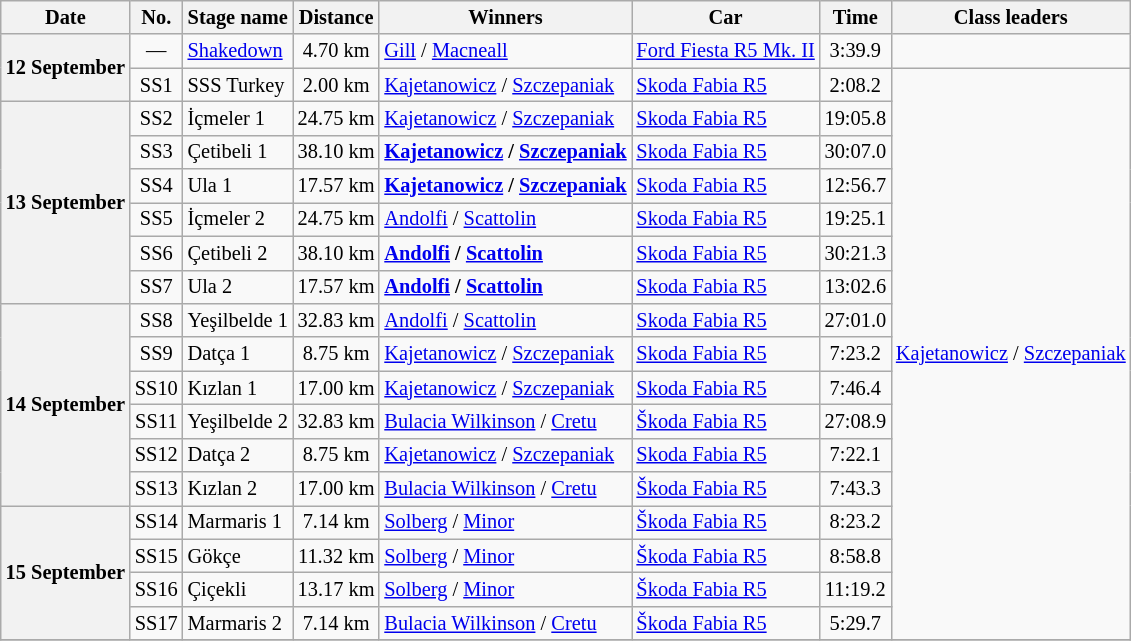<table class="wikitable" style="font-size: 85%;">
<tr>
<th>Date</th>
<th>No.</th>
<th>Stage name</th>
<th>Distance</th>
<th>Winners</th>
<th>Car</th>
<th>Time</th>
<th>Class leaders</th>
</tr>
<tr>
<th nowrap rowspan="2">12 September</th>
<td align="center">—</td>
<td nowrap><a href='#'>Shakedown</a></td>
<td align="center">4.70 km</td>
<td><a href='#'>Gill</a> / <a href='#'>Macneall</a></td>
<td nowrap><a href='#'>Ford Fiesta R5 Mk. II</a></td>
<td align="center">3:39.9</td>
<td></td>
</tr>
<tr>
<td align="center">SS1</td>
<td>SSS Turkey</td>
<td align="center">2.00 km</td>
<td><a href='#'>Kajetanowicz</a> / <a href='#'>Szczepaniak</a></td>
<td><a href='#'>Skoda Fabia R5</a></td>
<td align="center">2:08.2</td>
<td rowspan="17" nowrap><a href='#'>Kajetanowicz</a> / <a href='#'>Szczepaniak</a></td>
</tr>
<tr>
<th rowspan="6">13 September</th>
<td align="center">SS2</td>
<td>İçmeler 1</td>
<td align="center">24.75 km</td>
<td><a href='#'>Kajetanowicz</a> / <a href='#'>Szczepaniak</a></td>
<td nowrap><a href='#'>Skoda Fabia R5</a></td>
<td align="center">19:05.8</td>
</tr>
<tr>
<td align="center">SS3</td>
<td>Çetibeli 1</td>
<td align="center">38.10 km</td>
<td nowrap><strong><a href='#'>Kajetanowicz</a> / <a href='#'>Szczepaniak</a></strong></td>
<td><a href='#'>Skoda Fabia R5</a></td>
<td align="center">30:07.0</td>
</tr>
<tr>
<td align="center">SS4</td>
<td>Ula 1</td>
<td align="center">17.57 km</td>
<td><strong><a href='#'>Kajetanowicz</a> / <a href='#'>Szczepaniak</a></strong></td>
<td><a href='#'>Skoda Fabia R5</a></td>
<td align="center">12:56.7</td>
</tr>
<tr>
<td align="center">SS5</td>
<td>İçmeler 2</td>
<td align="center">24.75 km</td>
<td><a href='#'>Andolfi</a> / <a href='#'>Scattolin</a></td>
<td><a href='#'>Skoda Fabia R5</a></td>
<td align="center">19:25.1</td>
</tr>
<tr>
<td align="center">SS6</td>
<td>Çetibeli 2</td>
<td align="center">38.10 km</td>
<td><strong><a href='#'>Andolfi</a> / <a href='#'>Scattolin</a></strong></td>
<td><a href='#'>Skoda Fabia R5</a></td>
<td align="center">30:21.3</td>
</tr>
<tr>
<td align="center">SS7</td>
<td>Ula 2</td>
<td align="center">17.57 km</td>
<td><strong><a href='#'>Andolfi</a> / <a href='#'>Scattolin</a></strong></td>
<td><a href='#'>Skoda Fabia R5</a></td>
<td align="center">13:02.6</td>
</tr>
<tr>
<th rowspan="6">14 September</th>
<td align="center">SS8</td>
<td>Yeşilbelde 1</td>
<td align="center">32.83 km</td>
<td><a href='#'>Andolfi</a> / <a href='#'>Scattolin</a></td>
<td><a href='#'>Skoda Fabia R5</a></td>
<td align="center">27:01.0</td>
</tr>
<tr>
<td align="center">SS9</td>
<td>Datça 1</td>
<td align="center">8.75 km</td>
<td><a href='#'>Kajetanowicz</a> / <a href='#'>Szczepaniak</a></td>
<td><a href='#'>Skoda Fabia R5</a></td>
<td align="center">7:23.2</td>
</tr>
<tr>
<td align="center">SS10</td>
<td>Kızlan 1</td>
<td align="center">17.00 km</td>
<td><a href='#'>Kajetanowicz</a> / <a href='#'>Szczepaniak</a></td>
<td><a href='#'>Skoda Fabia R5</a></td>
<td align="center">7:46.4</td>
</tr>
<tr>
<td align="center">SS11</td>
<td>Yeşilbelde 2</td>
<td align="center">32.83 km</td>
<td><a href='#'>Bulacia Wilkinson</a> / <a href='#'>Cretu</a></td>
<td><a href='#'>Škoda Fabia R5</a></td>
<td align="center">27:08.9</td>
</tr>
<tr>
<td align="center">SS12</td>
<td>Datça 2</td>
<td align="center">8.75 km</td>
<td><a href='#'>Kajetanowicz</a> / <a href='#'>Szczepaniak</a></td>
<td><a href='#'>Skoda Fabia R5</a></td>
<td align="center">7:22.1</td>
</tr>
<tr>
<td align="center">SS13</td>
<td>Kızlan 2</td>
<td align="center">17.00 km</td>
<td nowrap><a href='#'>Bulacia Wilkinson</a> / <a href='#'>Cretu</a></td>
<td><a href='#'>Škoda Fabia R5</a></td>
<td align="center">7:43.3</td>
</tr>
<tr>
<th rowspan="4">15 September</th>
<td align="center">SS14</td>
<td>Marmaris 1</td>
<td align="center">7.14 km</td>
<td><a href='#'>Solberg</a> / <a href='#'>Minor</a></td>
<td><a href='#'>Škoda Fabia R5</a></td>
<td align="center">8:23.2</td>
</tr>
<tr>
<td align="center">SS15</td>
<td>Gökçe</td>
<td align="center">11.32 km</td>
<td><a href='#'>Solberg</a> / <a href='#'>Minor</a></td>
<td><a href='#'>Škoda Fabia R5</a></td>
<td align="center">8:58.8</td>
</tr>
<tr>
<td align="center">SS16</td>
<td>Çiçekli</td>
<td align="center">13.17 km</td>
<td><a href='#'>Solberg</a> / <a href='#'>Minor</a></td>
<td><a href='#'>Škoda Fabia R5</a></td>
<td align="center">11:19.2</td>
</tr>
<tr>
<td align="center">SS17</td>
<td nowrap>Marmaris 2</td>
<td align="center">7.14 km</td>
<td><a href='#'>Bulacia Wilkinson</a> / <a href='#'>Cretu</a></td>
<td><a href='#'>Škoda Fabia R5</a></td>
<td align="center">5:29.7</td>
</tr>
<tr>
</tr>
</table>
